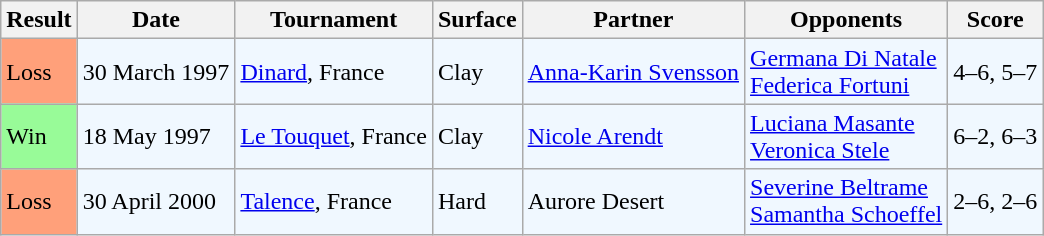<table class="sortable wikitable">
<tr>
<th>Result</th>
<th>Date</th>
<th>Tournament</th>
<th>Surface</th>
<th>Partner</th>
<th>Opponents</th>
<th class="unsortable">Score</th>
</tr>
<tr style="background:#f0f8ff;">
<td bgcolor="FFA07A">Loss</td>
<td>30 March 1997</td>
<td><a href='#'>Dinard</a>, France</td>
<td>Clay</td>
<td> <a href='#'>Anna-Karin Svensson</a></td>
<td> <a href='#'>Germana Di Natale</a> <br>  <a href='#'>Federica Fortuni</a></td>
<td>4–6, 5–7</td>
</tr>
<tr style="background:#f0f8ff;">
<td style="background:#98fb98;">Win</td>
<td>18 May 1997</td>
<td><a href='#'>Le Touquet</a>, France</td>
<td>Clay</td>
<td> <a href='#'>Nicole Arendt</a></td>
<td> <a href='#'>Luciana Masante</a> <br>  <a href='#'>Veronica Stele</a></td>
<td>6–2, 6–3</td>
</tr>
<tr style="background:#f0f8ff;">
<td bgcolor="FFA07A">Loss</td>
<td>30 April 2000</td>
<td><a href='#'>Talence</a>, France</td>
<td>Hard</td>
<td> Aurore Desert</td>
<td> <a href='#'>Severine Beltrame</a> <br>  <a href='#'>Samantha Schoeffel</a></td>
<td>2–6, 2–6</td>
</tr>
</table>
